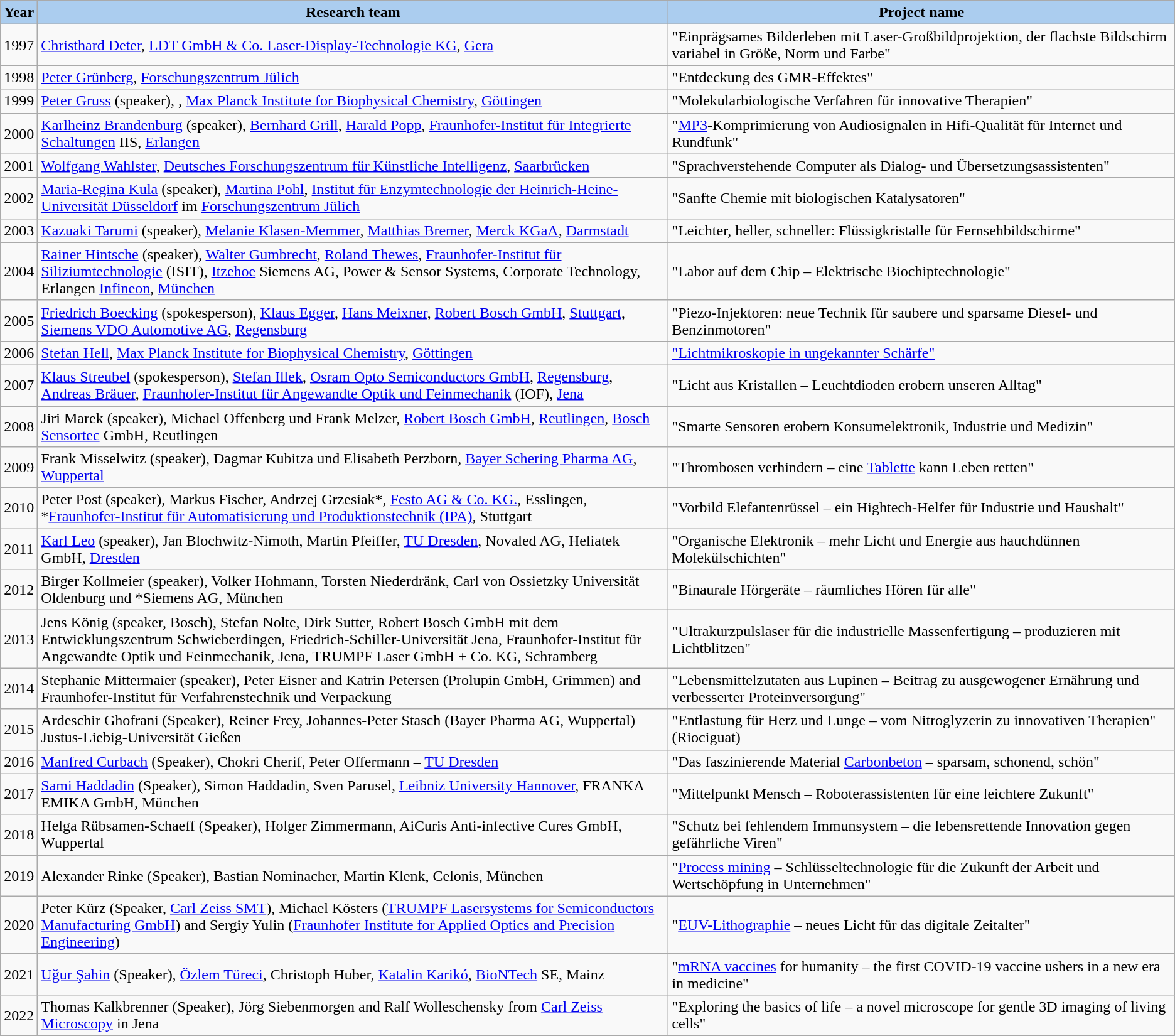<table class="wikitable">
<tr>
<th style="background-color:#ABCDEF" width="1%"><strong>Year</strong></th>
<th style="background-color:#ABCDEF" width="55%"><strong>Research team</strong></th>
<th style="background-color:#ABCDEF" width="45%"><strong>Project name</strong></th>
</tr>
<tr>
<td>1997</td>
<td><a href='#'>Christhard Deter</a>, <a href='#'>LDT GmbH & Co. Laser-Display-Technologie KG</a>, <a href='#'>Gera</a></td>
<td>"Einprägsames Bilderleben mit Laser-Großbildprojektion, der flachste Bildschirm variabel in Größe, Norm und Farbe"</td>
</tr>
<tr>
<td>1998</td>
<td><a href='#'>Peter Grünberg</a>, <a href='#'>Forschungszentrum Jülich</a></td>
<td>"Entdeckung des GMR-Effektes"</td>
</tr>
<tr>
<td>1999</td>
<td><a href='#'>Peter Gruss</a> (speaker), , <a href='#'>Max Planck Institute for Biophysical Chemistry</a>, <a href='#'>Göttingen</a></td>
<td>"Molekularbiologische Verfahren für innovative Therapien"</td>
</tr>
<tr>
<td>2000</td>
<td><a href='#'>Karlheinz Brandenburg</a> (speaker), <a href='#'>Bernhard Grill</a>, <a href='#'>Harald Popp</a>, <a href='#'>Fraunhofer-Institut für Integrierte Schaltungen</a> IIS, <a href='#'>Erlangen</a></td>
<td>"<a href='#'>MP3</a>-Komprimierung von Audiosignalen in Hifi-Qualität für Internet und Rundfunk"</td>
</tr>
<tr>
<td>2001</td>
<td><a href='#'>Wolfgang Wahlster</a>, <a href='#'>Deutsches Forschungszentrum für Künstliche Intelligenz</a>, <a href='#'>Saarbrücken</a></td>
<td>"Sprachverstehende Computer als Dialog- und Übersetzungsassistenten"</td>
</tr>
<tr>
<td>2002</td>
<td><a href='#'>Maria-Regina Kula</a> (speaker), <a href='#'>Martina Pohl</a>, <a href='#'>Institut für Enzymtechnologie der Heinrich-Heine-Universität Düsseldorf</a> im <a href='#'>Forschungszentrum Jülich</a></td>
<td>"Sanfte Chemie mit biologischen Katalysatoren"</td>
</tr>
<tr>
<td>2003</td>
<td><a href='#'>Kazuaki Tarumi</a> (speaker), <a href='#'>Melanie Klasen-Memmer</a>, <a href='#'>Matthias Bremer</a>, <a href='#'>Merck KGaA</a>, <a href='#'>Darmstadt</a></td>
<td>"Leichter, heller, schneller: Flüssigkristalle für Fernsehbildschirme"</td>
</tr>
<tr>
<td>2004</td>
<td><a href='#'>Rainer Hintsche</a> (speaker), <a href='#'>Walter Gumbrecht</a>, <a href='#'>Roland Thewes</a>, <a href='#'>Fraunhofer-Institut für Siliziumtechnologie</a> (ISIT), <a href='#'>Itzehoe</a> Siemens AG, Power & Sensor Systems, Corporate Technology, Erlangen <a href='#'>Infineon</a>, <a href='#'>München</a></td>
<td>"Labor auf dem Chip – Elektrische Biochiptechnologie"</td>
</tr>
<tr>
<td>2005</td>
<td><a href='#'>Friedrich Boecking</a> (spokesperson), <a href='#'>Klaus Egger</a>, <a href='#'>Hans Meixner</a>,  <a href='#'>Robert Bosch GmbH</a>, <a href='#'>Stuttgart</a>, <a href='#'>Siemens VDO Automotive AG</a>, <a href='#'>Regensburg</a></td>
<td>"Piezo-Injektoren: neue Technik für saubere und sparsame Diesel- und Benzinmotoren"</td>
</tr>
<tr>
<td>2006</td>
<td><a href='#'>Stefan Hell</a>, <a href='#'>Max Planck Institute for Biophysical Chemistry</a>, <a href='#'>Göttingen</a></td>
<td><a href='#'>"Lichtmikroskopie in ungekannter Schärfe"</a></td>
</tr>
<tr>
<td>2007</td>
<td><a href='#'>Klaus Streubel</a> (spokesperson), <a href='#'>Stefan Illek</a>, <a href='#'>Osram Opto Semiconductors GmbH</a>, <a href='#'>Regensburg</a>, <a href='#'>Andreas Bräuer</a>, <a href='#'>Fraunhofer-Institut für Angewandte Optik und Feinmechanik</a> (IOF), <a href='#'>Jena</a></td>
<td>"Licht aus Kristallen – Leuchtdioden erobern unseren Alltag"</td>
</tr>
<tr>
<td>2008</td>
<td>Jiri Marek (speaker), Michael Offenberg und Frank Melzer, <a href='#'>Robert Bosch GmbH</a>, <a href='#'>Reutlingen</a>, <a href='#'>Bosch Sensortec</a> GmbH, Reutlingen</td>
<td>"Smarte Sensoren erobern Konsumelektronik, Industrie und Medizin"</td>
</tr>
<tr>
<td>2009</td>
<td>Frank Misselwitz (speaker), Dagmar Kubitza und Elisabeth Perzborn, <a href='#'>Bayer Schering Pharma AG</a>, <a href='#'>Wuppertal</a></td>
<td>"Thrombosen verhindern – eine <a href='#'>Tablette</a> kann Leben retten"</td>
</tr>
<tr>
<td>2010</td>
<td>Peter Post (speaker), Markus Fischer, Andrzej Grzesiak*, <a href='#'>Festo AG & Co. KG.</a>, Esslingen, *<a href='#'>Fraunhofer-Institut für Automatisierung und Produktionstechnik (IPA)</a>, Stuttgart</td>
<td>"Vorbild Elefantenrüssel – ein Hightech-Helfer für Industrie und Haushalt"</td>
</tr>
<tr>
<td>2011</td>
<td><a href='#'>Karl Leo</a> (speaker), Jan Blochwitz-Nimoth, Martin Pfeiffer, <a href='#'>TU Dresden</a>, Novaled AG, Heliatek GmbH, <a href='#'>Dresden</a></td>
<td>"Organische Elektronik – mehr Licht und Energie aus hauchdünnen Molekülschichten"</td>
</tr>
<tr>
<td>2012</td>
<td>Birger Kollmeier (speaker), Volker Hohmann, Torsten Niederdränk, Carl von Ossietzky Universität Oldenburg und *Siemens AG, München</td>
<td>"Binaurale Hörgeräte – räumliches Hören für alle"</td>
</tr>
<tr>
<td>2013</td>
<td>Jens König (speaker, Bosch), Stefan Nolte, Dirk Sutter, Robert Bosch GmbH mit dem Entwicklungszentrum Schwieberdingen, Friedrich-Schiller-Universität Jena, Fraunhofer-Institut für Angewandte Optik und Feinmechanik, Jena, TRUMPF Laser GmbH + Co. KG, Schramberg</td>
<td>"Ultrakurzpulslaser für die industrielle Massenfertigung – produzieren mit Lichtblitzen"</td>
</tr>
<tr>
<td>2014</td>
<td>Stephanie Mittermaier (speaker), Peter Eisner and Katrin Petersen (Prolupin GmbH, Grimmen) and Fraunhofer-Institut für Verfahrenstechnik und Verpackung</td>
<td>"Lebensmittelzutaten aus Lupinen – Beitrag zu ausgewogener Ernährung und verbesserter Proteinversorgung"</td>
</tr>
<tr>
<td>2015</td>
<td>Ardeschir Ghofrani (Speaker), Reiner Frey, Johannes-Peter Stasch (Bayer Pharma AG, Wuppertal) Justus-Liebig-Universität Gießen</td>
<td>"Entlastung für Herz und Lunge – vom Nitroglyzerin zu innovativen Therapien" (Riociguat)</td>
</tr>
<tr>
<td>2016</td>
<td><a href='#'>Manfred Curbach</a> (Speaker), Chokri Cherif, Peter Offermann – <a href='#'>TU Dresden</a></td>
<td>"Das faszinierende Material <a href='#'>Carbonbeton</a> – sparsam, schonend, schön"</td>
</tr>
<tr>
<td>2017</td>
<td><a href='#'>Sami Haddadin</a> (Speaker), Simon Haddadin, Sven Parusel, <a href='#'>Leibniz University Hannover</a>, FRANKA EMIKA GmbH, München</td>
<td>"Mittelpunkt Mensch – Roboterassistenten für eine leichtere Zukunft"</td>
</tr>
<tr>
<td>2018</td>
<td>Helga Rübsamen-Schaeff (Speaker), Holger Zimmermann, AiCuris Anti-infective Cures GmbH, Wuppertal</td>
<td>"Schutz bei fehlendem Immunsystem – die lebensrettende Innovation gegen gefährliche Viren"</td>
</tr>
<tr>
<td>2019</td>
<td>Alexander Rinke (Speaker), Bastian Nominacher, Martin Klenk, Celonis, München</td>
<td>"<a href='#'>Process mining</a> – Schlüsseltechnologie für die Zukunft der Arbeit und Wertschöpfung in Unternehmen"</td>
</tr>
<tr>
<td>2020</td>
<td>Peter Kürz (Speaker, <a href='#'>Carl Zeiss SMT</a>), Michael Kösters (<a href='#'>TRUMPF Lasersystems for Semiconductors Manufacturing GmbH</a>) and Sergiy Yulin (<a href='#'>Fraunhofer Institute for Applied Optics and Precision Engineering</a>)</td>
<td>"<a href='#'>EUV-Lithographie</a> – neues Licht für das digitale Zeitalter"</td>
</tr>
<tr>
<td>2021</td>
<td><a href='#'>Uğur Şahin</a> (Speaker), <a href='#'>Özlem Türeci</a>, Christoph Huber, <a href='#'>Katalin Karikó</a>, <a href='#'>BioNTech</a> SE, Mainz</td>
<td>"<a href='#'>mRNA vaccines</a> for humanity – the first COVID-19 vaccine ushers in a new era in medicine"</td>
</tr>
<tr>
<td>2022</td>
<td>Thomas Kalkbrenner (Speaker), Jörg Siebenmorgen and Ralf Wolleschensky from <a href='#'>Carl Zeiss Microscopy</a> in Jena</td>
<td>"Exploring the basics of life – a novel microscope for gentle 3D imaging of living cells"</td>
</tr>
</table>
